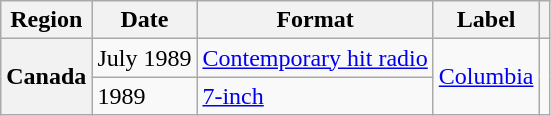<table class="wikitable plainrowheaders">
<tr>
<th scope="col">Region</th>
<th scope="col">Date</th>
<th scope="col">Format</th>
<th scope="col">Label</th>
<th scope="col" class="unsortable"></th>
</tr>
<tr>
<th scope="row" rowspan="2">Canada</th>
<td>July 1989</td>
<td><a href='#'>Contemporary hit radio</a></td>
<td rowspan="2"><a href='#'>Columbia</a></td>
<td rowspan="2"></td>
</tr>
<tr>
<td>1989</td>
<td><a href='#'>7-inch</a></td>
</tr>
</table>
